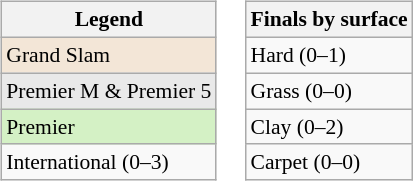<table>
<tr valign=top>
<td><br><table class=wikitable style=font-size:90%>
<tr>
<th>Legend</th>
</tr>
<tr>
<td style="background:#f3e6d7;">Grand Slam</td>
</tr>
<tr>
<td style="background:#e9e9e9;">Premier M & Premier 5</td>
</tr>
<tr>
<td style="background:#d4f1c5;">Premier</td>
</tr>
<tr>
<td>International (0–3)</td>
</tr>
</table>
</td>
<td><br><table class=wikitable style=font-size:90%>
<tr>
<th>Finals by surface</th>
</tr>
<tr>
<td>Hard (0–1)</td>
</tr>
<tr>
<td>Grass (0–0)</td>
</tr>
<tr>
<td>Clay (0–2)</td>
</tr>
<tr>
<td>Carpet (0–0)</td>
</tr>
</table>
</td>
</tr>
</table>
